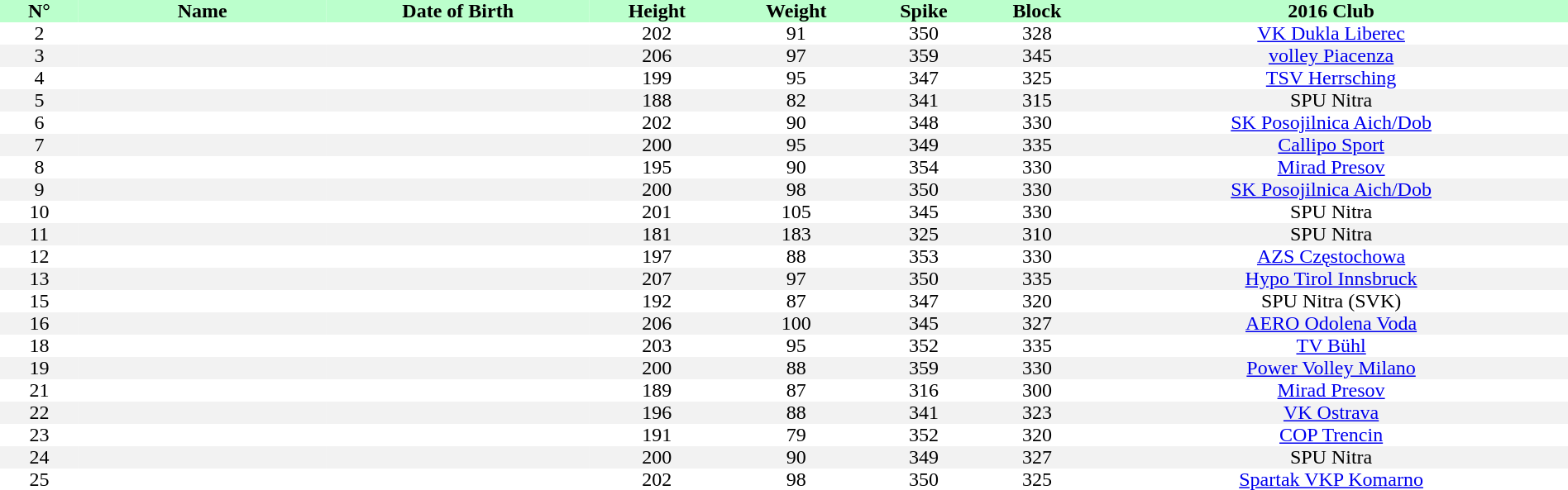<table style="text-align:center; border:none;" cellpadding=0 cellspacing=0 width=100%>
<tr style="background: #bbffcc;">
<th width="5%">N°</th>
<th width=200px>Name</th>
<th>Date of Birth</th>
<th>Height</th>
<th>Weight</th>
<th>Spike</th>
<th>Block</th>
<th>2016 Club</th>
</tr>
<tr>
<td>2</td>
<td></td>
<td></td>
<td>202</td>
<td>91</td>
<td>350</td>
<td>328</td>
<td><a href='#'>VK Dukla Liberec</a></td>
</tr>
<tr bgcolor="#f2f2f2">
<td>3</td>
<td></td>
<td></td>
<td>206</td>
<td>97</td>
<td>359</td>
<td>345</td>
<td><a href='#'>volley Piacenza</a></td>
</tr>
<tr>
<td>4</td>
<td></td>
<td></td>
<td>199</td>
<td>95</td>
<td>347</td>
<td>325</td>
<td><a href='#'>TSV Herrsching</a></td>
</tr>
<tr bgcolor="#f2f2f2">
<td>5</td>
<td></td>
<td></td>
<td>188</td>
<td>82</td>
<td>341</td>
<td>315</td>
<td>SPU Nitra</td>
</tr>
<tr>
<td>6</td>
<td></td>
<td></td>
<td>202</td>
<td>90</td>
<td>348</td>
<td>330</td>
<td><a href='#'>SK Posojilnica Aich/Dob</a></td>
</tr>
<tr bgcolor="#f2f2f2">
<td>7</td>
<td></td>
<td></td>
<td>200</td>
<td>95</td>
<td>349</td>
<td>335</td>
<td><a href='#'>Callipo Sport</a></td>
</tr>
<tr>
<td>8</td>
<td></td>
<td></td>
<td>195</td>
<td>90</td>
<td>354</td>
<td>330</td>
<td><a href='#'>Mirad Presov</a></td>
</tr>
<tr bgcolor="#f2f2f2">
<td>9</td>
<td></td>
<td></td>
<td>200</td>
<td>98</td>
<td>350</td>
<td>330</td>
<td><a href='#'>SK Posojilnica Aich/Dob</a></td>
</tr>
<tr>
<td>10</td>
<td></td>
<td></td>
<td>201</td>
<td>105</td>
<td>345</td>
<td>330</td>
<td>SPU Nitra</td>
</tr>
<tr bgcolor="#f2f2f2">
<td>11</td>
<td></td>
<td></td>
<td>181</td>
<td>183</td>
<td>325</td>
<td>310</td>
<td>SPU Nitra</td>
</tr>
<tr>
<td>12</td>
<td></td>
<td></td>
<td>197</td>
<td>88</td>
<td>353</td>
<td>330</td>
<td><a href='#'>AZS Częstochowa</a></td>
</tr>
<tr bgcolor="#f2f2f2">
<td>13</td>
<td></td>
<td></td>
<td>207</td>
<td>97</td>
<td>350</td>
<td>335</td>
<td><a href='#'>Hypo Tirol Innsbruck</a></td>
</tr>
<tr>
<td>15</td>
<td></td>
<td></td>
<td>192</td>
<td>87</td>
<td>347</td>
<td>320</td>
<td>SPU Nitra (SVK)</td>
</tr>
<tr bgcolor="#f2f2f2">
<td>16</td>
<td></td>
<td></td>
<td>206</td>
<td>100</td>
<td>345</td>
<td>327</td>
<td><a href='#'>AERO Odolena Voda</a></td>
</tr>
<tr>
<td>18</td>
<td></td>
<td></td>
<td>203</td>
<td>95</td>
<td>352</td>
<td>335</td>
<td><a href='#'>TV Bühl</a></td>
</tr>
<tr bgcolor="#f2f2f2">
<td>19</td>
<td></td>
<td></td>
<td>200</td>
<td>88</td>
<td>359</td>
<td>330</td>
<td><a href='#'>Power Volley Milano</a></td>
</tr>
<tr>
<td>21</td>
<td></td>
<td></td>
<td>189</td>
<td>87</td>
<td>316</td>
<td>300</td>
<td><a href='#'>Mirad Presov</a></td>
</tr>
<tr bgcolor="#f2f2f2">
<td>22</td>
<td></td>
<td></td>
<td>196</td>
<td>88</td>
<td>341</td>
<td>323</td>
<td><a href='#'>VK Ostrava</a></td>
</tr>
<tr>
<td>23</td>
<td></td>
<td></td>
<td>191</td>
<td>79</td>
<td>352</td>
<td>320</td>
<td><a href='#'>COP Trencin</a></td>
</tr>
<tr bgcolor="#f2f2f2">
<td>24</td>
<td></td>
<td></td>
<td>200</td>
<td>90</td>
<td>349</td>
<td>327</td>
<td>SPU Nitra</td>
</tr>
<tr>
<td>25</td>
<td></td>
<td></td>
<td>202</td>
<td>98</td>
<td>350</td>
<td>325</td>
<td><a href='#'>Spartak VKP Komarno</a></td>
</tr>
</table>
